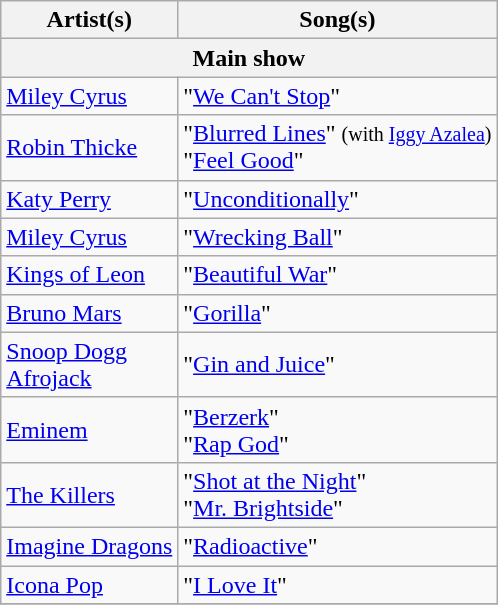<table class="wikitable">
<tr>
<th>Artist(s)</th>
<th>Song(s)</th>
</tr>
<tr>
<th colspan=2>Main show</th>
</tr>
<tr>
<td><a href='#'>Miley Cyrus</a></td>
<td>"<a href='#'>We Can't Stop</a>"</td>
</tr>
<tr>
<td><a href='#'>Robin Thicke</a></td>
<td>"<a href='#'>Blurred Lines</a>" <small>(with <a href='#'>Iggy Azalea</a>)</small><br>"<a href='#'>Feel Good</a>"</td>
</tr>
<tr>
<td><a href='#'>Katy Perry</a></td>
<td>"<a href='#'>Unconditionally</a>"</td>
</tr>
<tr>
<td><a href='#'>Miley Cyrus</a></td>
<td>"<a href='#'>Wrecking Ball</a>"</td>
</tr>
<tr>
<td><a href='#'>Kings of Leon</a></td>
<td>"<a href='#'>Beautiful War</a>"</td>
</tr>
<tr>
<td><a href='#'>Bruno Mars</a></td>
<td>"<a href='#'>Gorilla</a>"</td>
</tr>
<tr>
<td><a href='#'>Snoop Dogg</a><br><a href='#'>Afrojack</a></td>
<td>"<a href='#'>Gin and Juice</a>"</td>
</tr>
<tr>
<td><a href='#'>Eminem</a></td>
<td>"<a href='#'>Berzerk</a>"<br>"<a href='#'>Rap God</a>"</td>
</tr>
<tr>
<td><a href='#'>The Killers</a></td>
<td>"<a href='#'>Shot at the Night</a>"<br>"<a href='#'>Mr. Brightside</a>"</td>
</tr>
<tr>
<td><a href='#'>Imagine Dragons</a></td>
<td>"<a href='#'>Radioactive</a>"</td>
</tr>
<tr>
<td><a href='#'>Icona Pop</a></td>
<td>"<a href='#'>I Love It</a>"</td>
</tr>
<tr>
</tr>
</table>
